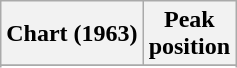<table class="wikitable sortable plainrowheaders" style="text-align:center">
<tr>
<th scope="col">Chart (1963)</th>
<th scope="col">Peak<br> position</th>
</tr>
<tr>
</tr>
<tr>
</tr>
<tr>
</tr>
<tr>
</tr>
</table>
